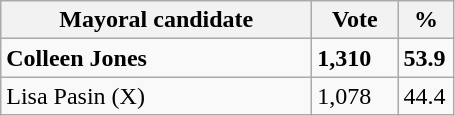<table class="wikitable">
<tr>
<th width="200px">Mayoral candidate</th>
<th width="50px">Vote</th>
<th width="30px">%</th>
</tr>
<tr>
<td><strong>Colleen Jones</strong> </td>
<td><strong>1,310</strong></td>
<td><strong>53.9</strong></td>
</tr>
<tr>
<td>Lisa Pasin (X)</td>
<td>1,078</td>
<td>44.4</td>
</tr>
</table>
